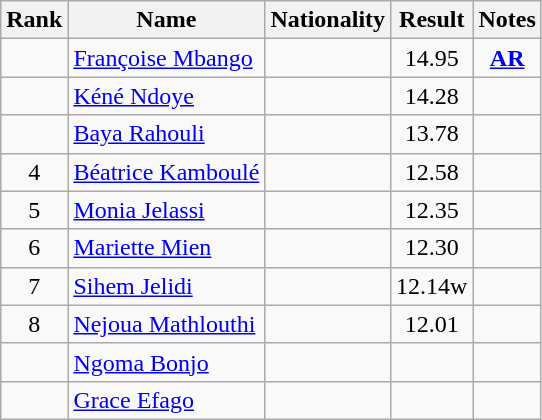<table class="wikitable sortable" style="text-align:center">
<tr>
<th>Rank</th>
<th>Name</th>
<th>Nationality</th>
<th>Result</th>
<th>Notes</th>
</tr>
<tr>
<td></td>
<td align=left><a href='#'>Françoise Mbango</a></td>
<td align=left></td>
<td>14.95</td>
<td><strong><a href='#'>AR</a></strong></td>
</tr>
<tr>
<td></td>
<td align=left><a href='#'>Kéné Ndoye</a></td>
<td align=left></td>
<td>14.28</td>
<td></td>
</tr>
<tr>
<td></td>
<td align=left><a href='#'>Baya Rahouli</a></td>
<td align=left></td>
<td>13.78</td>
<td></td>
</tr>
<tr>
<td>4</td>
<td align=left><a href='#'>Béatrice Kamboulé</a></td>
<td align=left></td>
<td>12.58</td>
<td></td>
</tr>
<tr>
<td>5</td>
<td align=left><a href='#'>Monia Jelassi</a></td>
<td align=left></td>
<td>12.35</td>
<td></td>
</tr>
<tr>
<td>6</td>
<td align=left><a href='#'>Mariette Mien</a></td>
<td align=left></td>
<td>12.30</td>
<td></td>
</tr>
<tr>
<td>7</td>
<td align=left><a href='#'>Sihem Jelidi</a></td>
<td align=left></td>
<td>12.14w</td>
<td></td>
</tr>
<tr>
<td>8</td>
<td align=left><a href='#'>Nejoua Mathlouthi</a></td>
<td align=left></td>
<td>12.01</td>
<td></td>
</tr>
<tr>
<td></td>
<td align=left><a href='#'>Ngoma Bonjo</a></td>
<td align=left></td>
<td></td>
<td></td>
</tr>
<tr>
<td></td>
<td align=left><a href='#'>Grace Efago</a></td>
<td align=left></td>
<td></td>
<td></td>
</tr>
</table>
